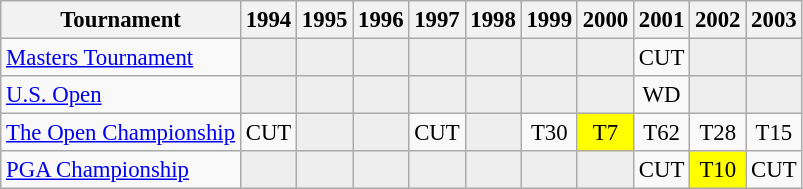<table class="wikitable" style="font-size:95%;text-align:center;">
<tr>
<th>Tournament</th>
<th>1994</th>
<th>1995</th>
<th>1996</th>
<th>1997</th>
<th>1998</th>
<th>1999</th>
<th>2000</th>
<th>2001</th>
<th>2002</th>
<th>2003</th>
</tr>
<tr>
<td align=left><a href='#'>Masters Tournament</a></td>
<td style="background:#eeeeee;"></td>
<td style="background:#eeeeee;"></td>
<td style="background:#eeeeee;"></td>
<td style="background:#eeeeee;"></td>
<td style="background:#eeeeee;"></td>
<td style="background:#eeeeee;"></td>
<td style="background:#eeeeee;"></td>
<td>CUT</td>
<td style="background:#eeeeee;"></td>
<td style="background:#eeeeee;"></td>
</tr>
<tr>
<td align=left><a href='#'>U.S. Open</a></td>
<td style="background:#eeeeee;"></td>
<td style="background:#eeeeee;"></td>
<td style="background:#eeeeee;"></td>
<td style="background:#eeeeee;"></td>
<td style="background:#eeeeee;"></td>
<td style="background:#eeeeee;"></td>
<td style="background:#eeeeee;"></td>
<td>WD</td>
<td style="background:#eeeeee;"></td>
<td style="background:#eeeeee;"></td>
</tr>
<tr>
<td align=left><a href='#'>The Open Championship</a></td>
<td>CUT</td>
<td style="background:#eeeeee;"></td>
<td style="background:#eeeeee;"></td>
<td>CUT</td>
<td style="background:#eeeeee;"></td>
<td>T30</td>
<td style="background:yellow;">T7</td>
<td>T62</td>
<td>T28</td>
<td>T15</td>
</tr>
<tr>
<td align=left><a href='#'>PGA Championship</a></td>
<td style="background:#eeeeee;"></td>
<td style="background:#eeeeee;"></td>
<td style="background:#eeeeee;"></td>
<td style="background:#eeeeee;"></td>
<td style="background:#eeeeee;"></td>
<td style="background:#eeeeee;"></td>
<td style="background:#eeeeee;"></td>
<td>CUT</td>
<td style="background:yellow;">T10</td>
<td>CUT</td>
</tr>
</table>
